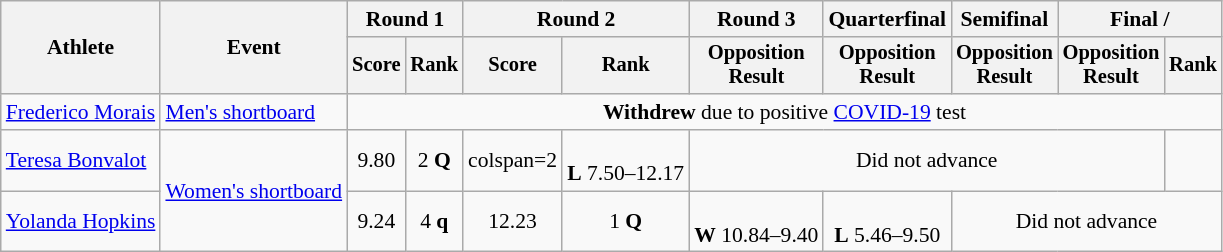<table class=wikitable style=font-size:90%;text-align:center>
<tr>
<th rowspan=2>Athlete</th>
<th rowspan=2>Event</th>
<th colspan=2>Round 1</th>
<th colspan=2>Round 2</th>
<th>Round 3</th>
<th>Quarterfinal</th>
<th>Semifinal</th>
<th colspan=2>Final / </th>
</tr>
<tr style=font-size:95%>
<th>Score</th>
<th>Rank</th>
<th>Score</th>
<th>Rank</th>
<th>Opposition<br>Result</th>
<th>Opposition<br>Result</th>
<th>Opposition<br>Result</th>
<th>Opposition<br>Result</th>
<th>Rank</th>
</tr>
<tr align=center>
<td align=left><a href='#'>Frederico Morais</a></td>
<td align=left><a href='#'>Men's shortboard</a></td>
<td colspan=9><strong>Withdrew</strong> due to positive <a href='#'>COVID-19</a> test</td>
</tr>
<tr align=center>
<td align=left><a href='#'>Teresa Bonvalot</a></td>
<td align=left rowspan=2><a href='#'>Women's shortboard</a></td>
<td>9.80</td>
<td>2 <strong>Q</strong></td>
<td>colspan=2 </td>
<td><br><strong>L</strong> 7.50–12.17</td>
<td colspan=4>Did not advance</td>
</tr>
<tr align=center>
<td align=left><a href='#'>Yolanda Hopkins</a></td>
<td>9.24</td>
<td>4 <strong>q</strong></td>
<td>12.23</td>
<td>1  <strong>Q</strong></td>
<td><br><strong>W</strong> 10.84–9.40</td>
<td><br><strong>L</strong> 5.46–9.50</td>
<td colspan=3>Did not advance</td>
</tr>
</table>
